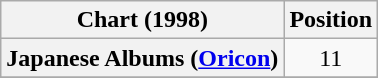<table class="wikitable plainrowheaders">
<tr>
<th>Chart (1998)</th>
<th>Position</th>
</tr>
<tr>
<th scope="row">Japanese Albums (<a href='#'>Oricon</a>)</th>
<td align="center">11</td>
</tr>
<tr>
</tr>
</table>
